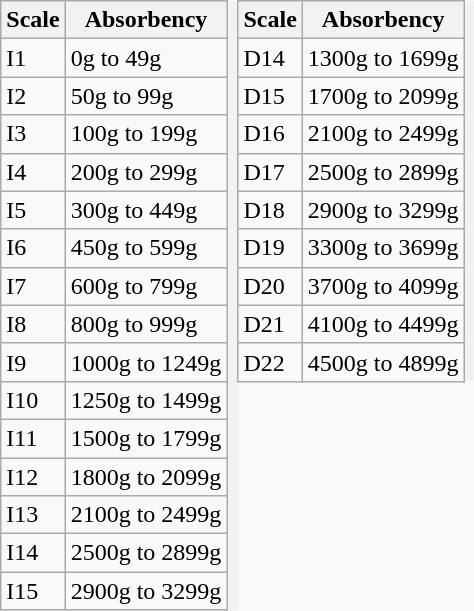<table class="wikitable" style="border: none;">
<tr>
<th>Scale</th>
<th>Absorbency</th>
<th rowspan="16" style="border: none;"></th>
<th>Scale</th>
<th>Absorbency</th>
<th rowspan="10" style="border: none;"></th>
</tr>
<tr>
<td>I1</td>
<td>0g to 49g</td>
<td>D14</td>
<td>1300g to 1699g</td>
</tr>
<tr>
<td>I2</td>
<td>50g to 99g</td>
<td>D15</td>
<td>1700g to 2099g</td>
</tr>
<tr>
<td>I3</td>
<td>100g to 199g</td>
<td>D16</td>
<td>2100g to 2499g</td>
</tr>
<tr>
<td>I4</td>
<td>200g to 299g</td>
<td>D17</td>
<td>2500g to 2899g</td>
</tr>
<tr>
<td>I5</td>
<td>300g to 449g</td>
<td>D18</td>
<td>2900g to 3299g</td>
</tr>
<tr>
<td>I6</td>
<td>450g to 599g</td>
<td>D19</td>
<td>3300g to 3699g</td>
</tr>
<tr>
<td>I7</td>
<td>600g to 799g</td>
<td>D20</td>
<td>3700g to 4099g</td>
</tr>
<tr>
<td>I8</td>
<td>800g to 999g</td>
<td>D21</td>
<td>4100g to 4499g</td>
</tr>
<tr>
<td>I9</td>
<td>1000g to 1249g</td>
<td>D22</td>
<td>4500g to 4899g</td>
</tr>
<tr>
<td>I10</td>
<td>1250g to 1499g</td>
</tr>
<tr>
<td>I11</td>
<td>1500g to 1799g</td>
</tr>
<tr>
<td>I12</td>
<td>1800g to 2099g</td>
</tr>
<tr>
<td>I13</td>
<td>2100g to 2499g</td>
</tr>
<tr>
<td>I14</td>
<td>2500g to 2899g</td>
</tr>
<tr>
<td>I15</td>
<td>2900g to 3299g</td>
</tr>
</table>
